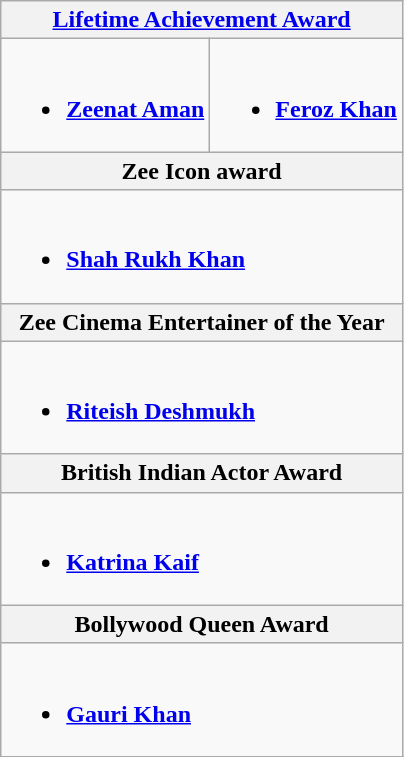<table class="wikitable">
<tr>
<th colspan="2"><a href='#'>Lifetime Achievement Award</a></th>
</tr>
<tr>
<td><br><ul><li><strong><a href='#'>Zeenat Aman</a></strong></li></ul></td>
<td><br><ul><li><strong><a href='#'>Feroz Khan</a></strong></li></ul></td>
</tr>
<tr>
<th colspan="2">Zee Icon award</th>
</tr>
<tr>
<td colspan="2"><br><ul><li><strong><a href='#'>Shah Rukh Khan</a></strong></li></ul></td>
</tr>
<tr>
<th colspan="2">Zee Cinema Entertainer of the Year</th>
</tr>
<tr>
<td colspan="2"><br><ul><li><strong><a href='#'>Riteish Deshmukh</a></strong></li></ul></td>
</tr>
<tr>
<th colspan="2">British Indian Actor Award</th>
</tr>
<tr>
<td colspan="2"><br><ul><li><strong><a href='#'>Katrina Kaif</a></strong></li></ul></td>
</tr>
<tr>
<th colspan="2">Bollywood Queen Award</th>
</tr>
<tr>
<td colspan="2"><br><ul><li><strong><a href='#'>Gauri Khan</a></strong></li></ul></td>
</tr>
<tr>
</tr>
</table>
